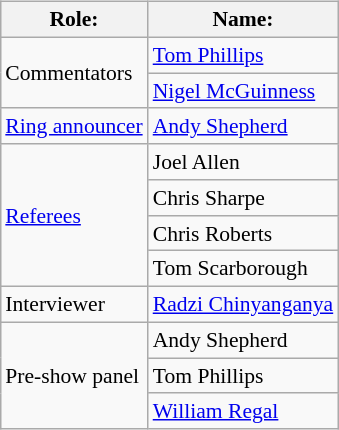<table class=wikitable style="font-size:90%; margin: 0.5em 0 0.5em 1em; float: right; clear: right;">
<tr>
<th>Role:</th>
<th>Name:</th>
</tr>
<tr>
<td rowspan=2>Commentators</td>
<td><a href='#'>Tom Phillips</a></td>
</tr>
<tr>
<td><a href='#'>Nigel McGuinness</a></td>
</tr>
<tr>
<td rowspan=1><a href='#'>Ring announcer</a></td>
<td><a href='#'>Andy Shepherd</a></td>
</tr>
<tr>
<td rowspan=4><a href='#'>Referees</a></td>
<td>Joel Allen</td>
</tr>
<tr>
<td>Chris Sharpe</td>
</tr>
<tr>
<td>Chris Roberts</td>
</tr>
<tr>
<td>Tom Scarborough</td>
</tr>
<tr>
<td rowspan=1>Interviewer</td>
<td><a href='#'>Radzi Chinyanganya</a></td>
</tr>
<tr>
<td rowspan=3>Pre-show panel</td>
<td>Andy Shepherd</td>
</tr>
<tr>
<td>Tom Phillips</td>
</tr>
<tr>
<td><a href='#'>William Regal</a></td>
</tr>
</table>
